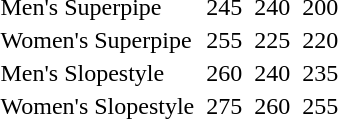<table>
<tr>
<td>Men's Superpipe</td>
<td></td>
<td>245</td>
<td></td>
<td>240</td>
<td></td>
<td>200</td>
</tr>
<tr>
<td>Women's Superpipe</td>
<td></td>
<td>255</td>
<td></td>
<td>225</td>
<td></td>
<td>220</td>
</tr>
<tr>
<td>Men's Slopestyle</td>
<td></td>
<td>260</td>
<td></td>
<td>240</td>
<td></td>
<td>235</td>
</tr>
<tr>
<td>Women's Slopestyle</td>
<td></td>
<td>275</td>
<td></td>
<td>260</td>
<td></td>
<td>255</td>
</tr>
</table>
